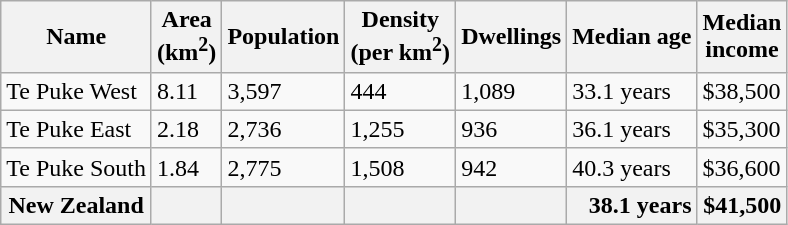<table class="wikitable defaultright col1left">
<tr>
<th>Name</th>
<th>Area<br>(km<sup>2</sup>)</th>
<th>Population</th>
<th>Density<br>(per km<sup>2</sup>)</th>
<th>Dwellings</th>
<th>Median age</th>
<th>Median<br>income</th>
</tr>
<tr>
<td>Te Puke West</td>
<td>8.11</td>
<td>3,597</td>
<td>444</td>
<td>1,089</td>
<td>33.1 years</td>
<td>$38,500</td>
</tr>
<tr>
<td>Te Puke East</td>
<td>2.18</td>
<td>2,736</td>
<td>1,255</td>
<td>936</td>
<td>36.1 years</td>
<td>$35,300</td>
</tr>
<tr>
<td>Te Puke South</td>
<td>1.84</td>
<td>2,775</td>
<td>1,508</td>
<td>942</td>
<td>40.3 years</td>
<td>$36,600</td>
</tr>
<tr>
<th>New Zealand</th>
<th></th>
<th></th>
<th></th>
<th></th>
<th style="text-align:right;">38.1 years</th>
<th style="text-align:right;">$41,500</th>
</tr>
</table>
